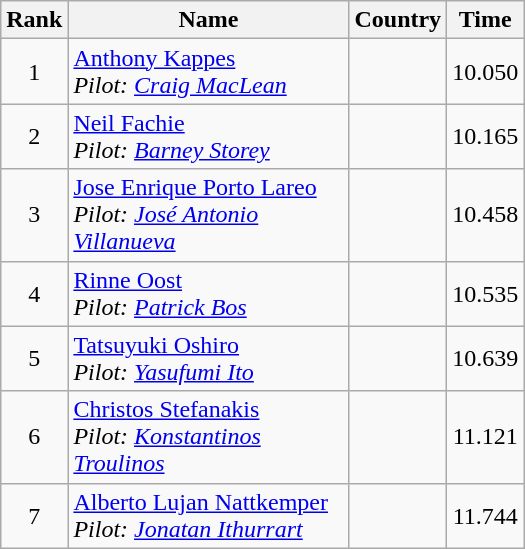<table class="wikitable sortable">
<tr>
<th width=20>Rank</th>
<th width=180>Name</th>
<th>Country</th>
<th>Time</th>
</tr>
<tr>
<td align="center">1</td>
<td><a href='#'>Anthony Kappes</a><br><em>Pilot: <a href='#'>Craig MacLean</a></em></td>
<td></td>
<td align="center">10.050</td>
</tr>
<tr>
<td align="center">2</td>
<td><a href='#'>Neil Fachie</a><br><em>Pilot: <a href='#'>Barney Storey</a></em></td>
<td></td>
<td align="center">10.165</td>
</tr>
<tr>
<td align="center">3</td>
<td><a href='#'>Jose Enrique Porto Lareo</a><br><em>Pilot: <a href='#'>José Antonio Villanueva</a></em></td>
<td></td>
<td align="center">10.458</td>
</tr>
<tr>
<td align="center">4</td>
<td><a href='#'>Rinne Oost</a><br><em>Pilot: <a href='#'>Patrick Bos</a></em></td>
<td></td>
<td align="center">10.535</td>
</tr>
<tr>
<td align="center">5</td>
<td><a href='#'>Tatsuyuki Oshiro</a><br><em>Pilot: <a href='#'>Yasufumi Ito</a></em></td>
<td></td>
<td align="center">10.639</td>
</tr>
<tr>
<td align="center">6</td>
<td><a href='#'>Christos Stefanakis</a><br><em>Pilot: <a href='#'>Konstantinos Troulinos</a></em></td>
<td></td>
<td align="center">11.121</td>
</tr>
<tr>
<td align="center">7</td>
<td><a href='#'>Alberto Lujan Nattkemper</a><br><em>Pilot: <a href='#'>Jonatan Ithurrart</a></em></td>
<td></td>
<td align="center">11.744</td>
</tr>
</table>
